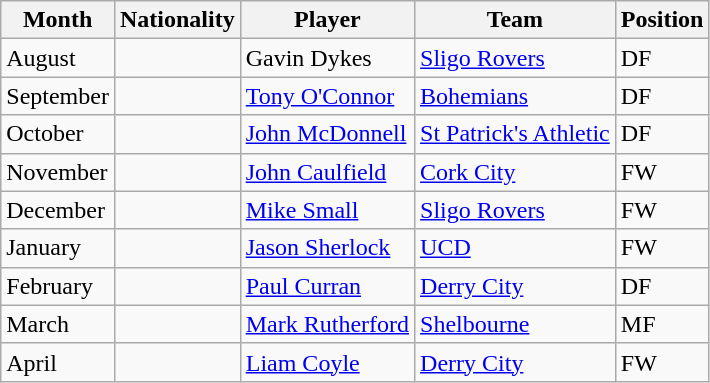<table class="wikitable sortable">
<tr>
<th>Month</th>
<th>Nationality</th>
<th>Player</th>
<th>Team</th>
<th>Position</th>
</tr>
<tr>
<td>August</td>
<td></td>
<td>Gavin Dykes</td>
<td><a href='#'>Sligo Rovers</a></td>
<td>DF</td>
</tr>
<tr>
<td>September</td>
<td></td>
<td><a href='#'>Tony O'Connor</a></td>
<td><a href='#'>Bohemians</a></td>
<td>DF</td>
</tr>
<tr>
<td>October</td>
<td></td>
<td><a href='#'>John McDonnell</a></td>
<td><a href='#'>St Patrick's Athletic</a></td>
<td>DF</td>
</tr>
<tr>
<td>November</td>
<td></td>
<td><a href='#'>John Caulfield</a></td>
<td><a href='#'>Cork City</a></td>
<td>FW</td>
</tr>
<tr>
<td>December</td>
<td></td>
<td><a href='#'>Mike Small</a></td>
<td><a href='#'>Sligo Rovers</a></td>
<td>FW</td>
</tr>
<tr>
<td>January</td>
<td></td>
<td><a href='#'>Jason Sherlock</a></td>
<td><a href='#'>UCD</a></td>
<td>FW</td>
</tr>
<tr>
<td>February</td>
<td></td>
<td><a href='#'>Paul Curran</a></td>
<td><a href='#'>Derry City</a></td>
<td>DF</td>
</tr>
<tr>
<td>March</td>
<td></td>
<td><a href='#'>Mark Rutherford</a></td>
<td><a href='#'>Shelbourne</a></td>
<td>MF</td>
</tr>
<tr>
<td>April</td>
<td></td>
<td><a href='#'>Liam Coyle</a></td>
<td><a href='#'>Derry City</a></td>
<td>FW</td>
</tr>
</table>
